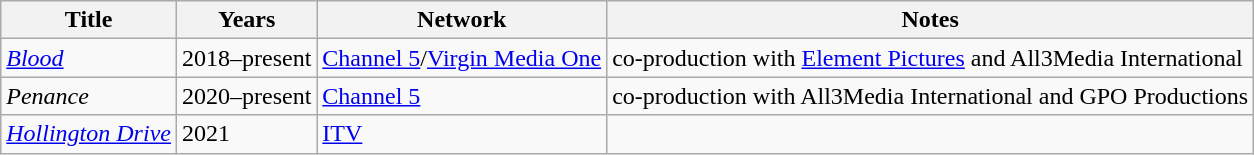<table class="wikitable sortable">
<tr>
<th>Title</th>
<th>Years</th>
<th>Network</th>
<th>Notes</th>
</tr>
<tr>
<td><em><a href='#'>Blood</a></em></td>
<td>2018–present</td>
<td><a href='#'>Channel 5</a>/<a href='#'>Virgin Media One</a></td>
<td>co-production with <a href='#'>Element Pictures</a> and All3Media International</td>
</tr>
<tr>
<td><em>Penance</em></td>
<td>2020–present</td>
<td><a href='#'>Channel 5</a></td>
<td>co-production with All3Media International and GPO Productions</td>
</tr>
<tr>
<td><em><a href='#'>Hollington Drive</a></em></td>
<td>2021</td>
<td><a href='#'>ITV</a></td>
<td></td>
</tr>
</table>
